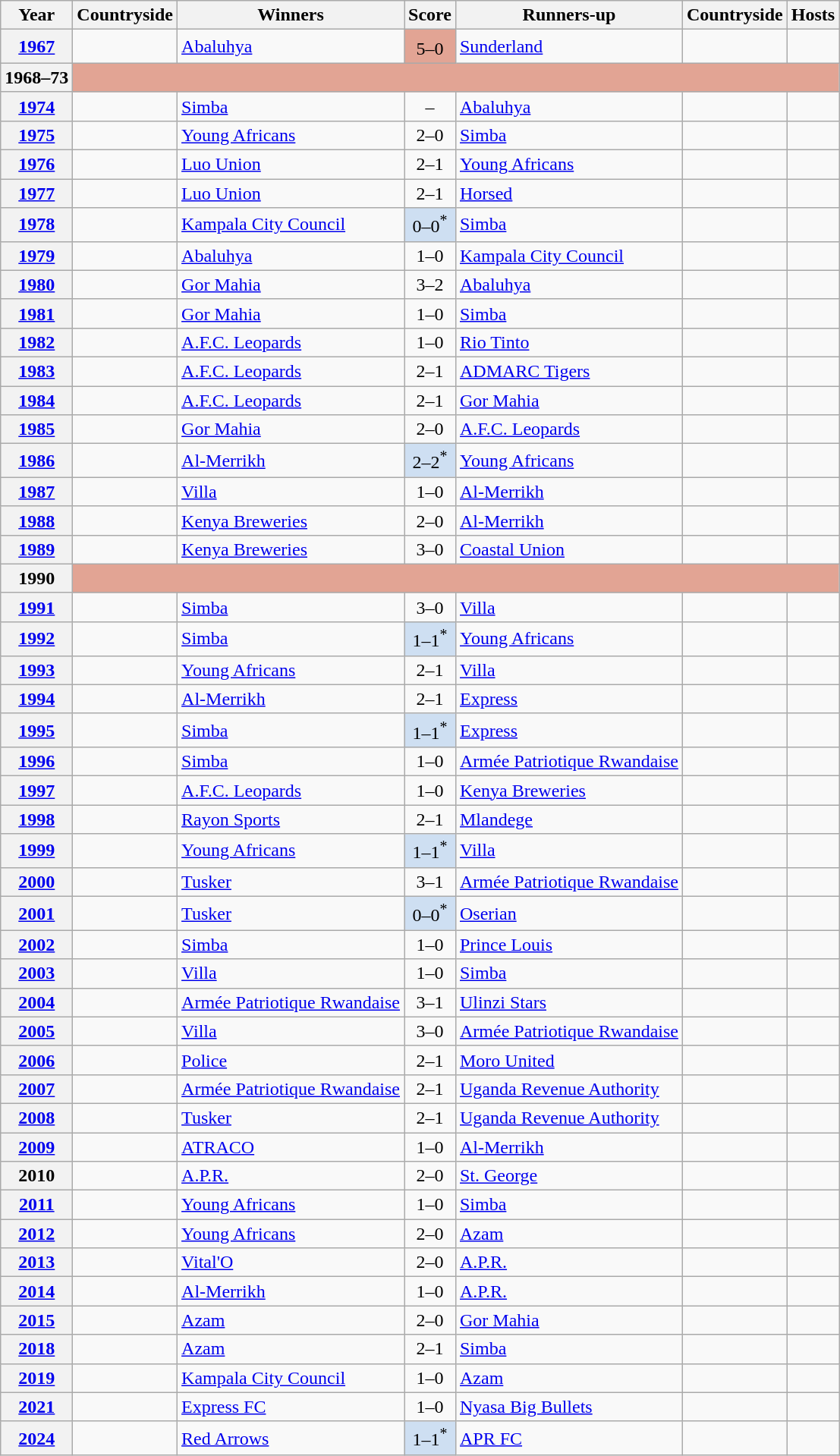<table class="wikitable plainrowheaders sortable">
<tr>
<th scope="col">Year</th>
<th scope="col">Countryside</th>
<th scope="col">Winners</th>
<th scope="col">Score</th>
<th scope="col">Runners-up</th>
<th scope="col">Countryside</th>
<th scope="col">Hosts</th>
</tr>
<tr>
<th scope="row" style="text-align:center"><a href='#'>1967</a></th>
<td></td>
<td><a href='#'>Abaluhya</a></td>
<td align=center bgcolor=e2a494>5–0<sup></sup></td>
<td><a href='#'>Sunderland</a></td>
<td></td>
<td></td>
</tr>
<tr>
<th scope="row" style="text-align:center">1968–73</th>
<td colspan="6" bgcolor="#e2a494"></td>
</tr>
<tr>
<th scope="row" style="text-align:center"><a href='#'>1974</a></th>
<td></td>
<td><a href='#'>Simba</a></td>
<td align=center>–</td>
<td><a href='#'>Abaluhya</a></td>
<td></td>
<td></td>
</tr>
<tr>
<th scope="row" style="text-align:center"><a href='#'>1975</a></th>
<td></td>
<td><a href='#'>Young Africans</a></td>
<td align=center>2–0</td>
<td><a href='#'>Simba</a></td>
<td></td>
<td></td>
</tr>
<tr>
<th scope="row" style="text-align:center"><a href='#'>1976</a></th>
<td></td>
<td><a href='#'>Luo Union</a></td>
<td align=center>2–1</td>
<td><a href='#'>Young Africans</a></td>
<td></td>
<td></td>
</tr>
<tr>
<th scope="row" style="text-align:center"><a href='#'>1977</a></th>
<td></td>
<td><a href='#'>Luo Union</a></td>
<td align=center>2–1</td>
<td><a href='#'>Horsed</a></td>
<td></td>
<td></td>
</tr>
<tr>
<th scope="row" style="text-align:center"><a href='#'>1978</a></th>
<td></td>
<td><a href='#'>Kampala City Council</a></td>
<td align=center bgcolor=cedff2>0–0<sup>*</sup></td>
<td><a href='#'>Simba</a></td>
<td></td>
<td></td>
</tr>
<tr>
<th scope="row" style="text-align:center"><a href='#'>1979</a></th>
<td></td>
<td><a href='#'>Abaluhya</a></td>
<td align=center>1–0</td>
<td><a href='#'>Kampala City Council</a></td>
<td></td>
<td></td>
</tr>
<tr>
<th scope="row" style="text-align:center"><a href='#'>1980</a></th>
<td></td>
<td><a href='#'>Gor Mahia</a></td>
<td align=center>3–2</td>
<td><a href='#'>Abaluhya</a></td>
<td></td>
<td></td>
</tr>
<tr>
<th scope="row" style="text-align:center"><a href='#'>1981</a></th>
<td></td>
<td><a href='#'>Gor Mahia</a></td>
<td align=center>1–0</td>
<td><a href='#'>Simba</a></td>
<td></td>
<td></td>
</tr>
<tr>
<th scope="row" style="text-align:center"><a href='#'>1982</a></th>
<td></td>
<td><a href='#'>A.F.C. Leopards</a></td>
<td align=center>1–0</td>
<td><a href='#'>Rio Tinto</a></td>
<td></td>
<td></td>
</tr>
<tr>
<th scope="row" style="text-align:center"><a href='#'>1983</a></th>
<td></td>
<td><a href='#'>A.F.C. Leopards</a></td>
<td align=center>2–1</td>
<td><a href='#'>ADMARC Tigers</a></td>
<td></td>
<td></td>
</tr>
<tr>
<th scope="row" style="text-align:center"><a href='#'>1984</a></th>
<td></td>
<td><a href='#'>A.F.C. Leopards</a></td>
<td align=center>2–1</td>
<td><a href='#'>Gor Mahia</a></td>
<td></td>
<td></td>
</tr>
<tr>
<th scope="row" style="text-align:center"><a href='#'>1985</a></th>
<td></td>
<td><a href='#'>Gor Mahia</a></td>
<td align=center>2–0</td>
<td><a href='#'>A.F.C. Leopards</a></td>
<td></td>
<td></td>
</tr>
<tr>
<th scope="row" style="text-align:center"><a href='#'>1986</a></th>
<td></td>
<td><a href='#'>Al-Merrikh</a></td>
<td align=center bgcolor=cedff2>2–2<sup>*</sup></td>
<td><a href='#'>Young Africans</a></td>
<td></td>
<td></td>
</tr>
<tr>
<th scope="row" style="text-align:center"><a href='#'>1987</a></th>
<td></td>
<td><a href='#'>Villa</a></td>
<td align=center>1–0</td>
<td><a href='#'>Al-Merrikh</a></td>
<td></td>
<td></td>
</tr>
<tr>
<th scope="row" style="text-align:center"><a href='#'>1988</a></th>
<td></td>
<td><a href='#'>Kenya Breweries</a></td>
<td align=center>2–0</td>
<td><a href='#'>Al-Merrikh</a></td>
<td></td>
<td></td>
</tr>
<tr>
<th scope="row" style="text-align:center"><a href='#'>1989</a></th>
<td></td>
<td><a href='#'>Kenya Breweries</a></td>
<td align=center>3–0</td>
<td><a href='#'>Coastal Union</a></td>
<td></td>
<td></td>
</tr>
<tr>
<th scope="row" style="text-align:center">1990</th>
<td colspan="6" bgcolor="#e2a494"></td>
</tr>
<tr>
<th scope="row" style="text-align:center"><a href='#'>1991</a></th>
<td></td>
<td><a href='#'>Simba</a></td>
<td align=center>3–0</td>
<td><a href='#'>Villa</a></td>
<td></td>
<td></td>
</tr>
<tr>
<th scope="row" style="text-align:center"><a href='#'>1992</a></th>
<td></td>
<td><a href='#'>Simba</a></td>
<td align=center bgcolor=cedff2>1–1<sup>*</sup></td>
<td><a href='#'>Young Africans</a></td>
<td></td>
<td></td>
</tr>
<tr>
<th scope="row" style="text-align:center"><a href='#'>1993</a></th>
<td></td>
<td><a href='#'>Young Africans</a></td>
<td align=center>2–1</td>
<td><a href='#'>Villa</a></td>
<td></td>
<td></td>
</tr>
<tr>
<th scope="row" style="text-align:center"><a href='#'>1994</a></th>
<td></td>
<td><a href='#'>Al-Merrikh</a></td>
<td align=center>2–1</td>
<td><a href='#'>Express</a></td>
<td></td>
<td></td>
</tr>
<tr>
<th scope="row" style="text-align:center"><a href='#'>1995</a></th>
<td></td>
<td><a href='#'>Simba</a></td>
<td align=center bgcolor=cedff2>1–1<sup>*</sup></td>
<td><a href='#'>Express</a></td>
<td></td>
<td></td>
</tr>
<tr>
<th scope="row" style="text-align:center"><a href='#'>1996</a></th>
<td></td>
<td><a href='#'>Simba</a></td>
<td align=center>1–0</td>
<td><a href='#'>Armée Patriotique Rwandaise</a></td>
<td></td>
<td></td>
</tr>
<tr>
<th scope="row" style="text-align:center"><a href='#'>1997</a></th>
<td></td>
<td><a href='#'>A.F.C. Leopards</a></td>
<td align=center>1–0</td>
<td><a href='#'>Kenya Breweries</a></td>
<td></td>
<td></td>
</tr>
<tr>
<th scope="row" style="text-align:center"><a href='#'>1998</a></th>
<td></td>
<td><a href='#'>Rayon Sports</a></td>
<td align=center>2–1</td>
<td><a href='#'>Mlandege</a></td>
<td></td>
<td></td>
</tr>
<tr>
<th scope="row" style="text-align:center"><a href='#'>1999</a></th>
<td></td>
<td><a href='#'>Young Africans</a></td>
<td align=center bgcolor=cedff2>1–1<sup>*</sup></td>
<td><a href='#'>Villa</a></td>
<td></td>
<td></td>
</tr>
<tr>
<th scope="row" style="text-align:center"><a href='#'>2000</a></th>
<td></td>
<td><a href='#'>Tusker</a></td>
<td align=center>3–1</td>
<td><a href='#'>Armée Patriotique Rwandaise</a></td>
<td></td>
<td></td>
</tr>
<tr>
<th scope="row" style="text-align:center"><a href='#'>2001</a></th>
<td></td>
<td><a href='#'>Tusker</a></td>
<td align=center bgcolor=cedff2>0–0<sup>*</sup></td>
<td><a href='#'>Oserian</a></td>
<td></td>
<td></td>
</tr>
<tr>
<th scope="row" style="text-align:center"><a href='#'>2002</a></th>
<td></td>
<td><a href='#'>Simba</a></td>
<td align=center>1–0</td>
<td><a href='#'>Prince Louis</a></td>
<td></td>
<td></td>
</tr>
<tr>
<th scope="row" style="text-align:center"><a href='#'>2003</a></th>
<td></td>
<td><a href='#'>Villa</a></td>
<td align=center>1–0</td>
<td><a href='#'>Simba</a></td>
<td></td>
<td></td>
</tr>
<tr>
<th scope="row" style="text-align:center"><a href='#'>2004</a></th>
<td></td>
<td><a href='#'>Armée Patriotique Rwandaise</a></td>
<td align=center>3–1</td>
<td><a href='#'>Ulinzi Stars</a></td>
<td></td>
<td></td>
</tr>
<tr>
<th scope="row" style="text-align:center"><a href='#'>2005</a></th>
<td></td>
<td><a href='#'>Villa</a></td>
<td align=center>3–0</td>
<td><a href='#'>Armée Patriotique Rwandaise</a></td>
<td></td>
<td></td>
</tr>
<tr>
<th scope="row" style="text-align:center"><a href='#'>2006</a></th>
<td></td>
<td><a href='#'>Police</a></td>
<td align=center>2–1</td>
<td><a href='#'>Moro United</a></td>
<td></td>
<td></td>
</tr>
<tr>
<th scope="row" style="text-align:center"><a href='#'>2007</a></th>
<td></td>
<td><a href='#'>Armée Patriotique Rwandaise</a></td>
<td align=center>2–1</td>
<td><a href='#'>Uganda Revenue Authority</a></td>
<td></td>
<td></td>
</tr>
<tr>
<th scope="row" style="text-align:center"><a href='#'>2008</a></th>
<td></td>
<td><a href='#'>Tusker</a></td>
<td align=center>2–1</td>
<td><a href='#'>Uganda Revenue Authority</a></td>
<td></td>
<td></td>
</tr>
<tr>
<th scope="row" style="text-align:center"><a href='#'>2009</a></th>
<td></td>
<td><a href='#'>ATRACO</a></td>
<td align=center>1–0</td>
<td><a href='#'>Al-Merrikh</a></td>
<td></td>
<td></td>
</tr>
<tr>
<th scope="row" style="text-align:center">2010</th>
<td></td>
<td><a href='#'>A.P.R.</a></td>
<td align=center>2–0</td>
<td><a href='#'>St. George</a></td>
<td></td>
<td></td>
</tr>
<tr>
<th scope="row" style="text-align:center"><a href='#'>2011</a></th>
<td></td>
<td><a href='#'>Young Africans</a></td>
<td align=center>1–0</td>
<td><a href='#'>Simba</a></td>
<td></td>
<td></td>
</tr>
<tr>
<th scope="row" style="text-align:center"><a href='#'>2012</a></th>
<td></td>
<td><a href='#'>Young Africans</a></td>
<td align=center>2–0</td>
<td><a href='#'>Azam</a></td>
<td></td>
<td></td>
</tr>
<tr>
<th scope="row" style="text-align:center"><a href='#'>2013</a></th>
<td></td>
<td><a href='#'>Vital'O</a></td>
<td align=center>2–0</td>
<td><a href='#'>A.P.R.</a></td>
<td></td>
<td></td>
</tr>
<tr>
<th scope="row" style="text-align:center"><a href='#'>2014</a></th>
<td></td>
<td><a href='#'>Al-Merrikh</a></td>
<td align=center>1–0</td>
<td><a href='#'>A.P.R.</a></td>
<td></td>
<td></td>
</tr>
<tr>
<th scope="row" style="text-align:center"><a href='#'>2015</a></th>
<td></td>
<td><a href='#'>Azam</a></td>
<td align=center>2–0</td>
<td><a href='#'>Gor Mahia</a></td>
<td></td>
<td></td>
</tr>
<tr>
<th scope="row" style="text-align:center"><a href='#'>2018</a></th>
<td></td>
<td><a href='#'>Azam</a></td>
<td align=center>2–1</td>
<td><a href='#'>Simba</a></td>
<td></td>
<td></td>
</tr>
<tr>
<th scope="row" style="text-align:center"><a href='#'>2019</a></th>
<td></td>
<td><a href='#'>Kampala City Council</a></td>
<td align=center>1–0</td>
<td><a href='#'>Azam</a></td>
<td></td>
<td></td>
</tr>
<tr>
<th scope="row" style="text-align:center"><a href='#'>2021</a></th>
<td></td>
<td><a href='#'>Express FC</a></td>
<td align=center>1–0</td>
<td><a href='#'>Nyasa Big Bullets</a></td>
<td></td>
<td></td>
</tr>
<tr>
<th scope="row" style="text-align:center"><a href='#'>2024</a></th>
<td></td>
<td><a href='#'>Red Arrows</a></td>
<td align=center bgcolor=cedff2>1–1<sup>*</sup></td>
<td><a href='#'>APR FC</a></td>
<td></td>
<td></td>
</tr>
</table>
